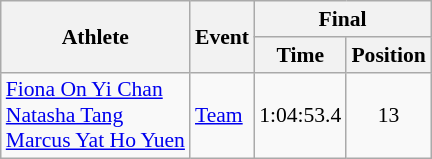<table class="wikitable" border="1" style="font-size:90%">
<tr>
<th rowspan=2>Athlete</th>
<th rowspan=2>Event</th>
<th colspan=2>Final</th>
</tr>
<tr>
<th>Time</th>
<th>Position</th>
</tr>
<tr>
<td rowspan=1><a href='#'>Fiona On Yi Chan</a><br><a href='#'>Natasha Tang</a><br><a href='#'>Marcus Yat Ho Yuen</a></td>
<td><a href='#'>Team</a></td>
<td align=center>1:04:53.4</td>
<td align=center>13</td>
</tr>
</table>
